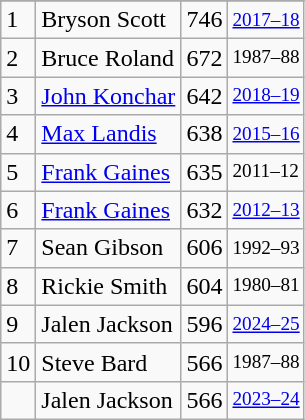<table class="wikitable">
<tr>
</tr>
<tr>
<td>1</td>
<td>Bryson Scott</td>
<td>746</td>
<td style="font-size:80%;"><a href='#'>2017–18</a></td>
</tr>
<tr>
<td>2</td>
<td>Bruce Roland</td>
<td>672</td>
<td style="font-size:80%;">1987–88</td>
</tr>
<tr>
<td>3</td>
<td><a href='#'>John Konchar</a></td>
<td>642</td>
<td style="font-size:80%;"><a href='#'>2018–19</a></td>
</tr>
<tr>
<td>4</td>
<td><a href='#'>Max Landis</a></td>
<td>638</td>
<td style="font-size:80%;"><a href='#'>2015–16</a></td>
</tr>
<tr>
<td>5</td>
<td><a href='#'>Frank Gaines</a></td>
<td>635</td>
<td style="font-size:80%;">2011–12</td>
</tr>
<tr>
<td>6</td>
<td><a href='#'>Frank Gaines</a></td>
<td>632</td>
<td style="font-size:80%;"><a href='#'>2012–13</a></td>
</tr>
<tr>
<td>7</td>
<td>Sean Gibson</td>
<td>606</td>
<td style="font-size:80%;">1992–93</td>
</tr>
<tr>
<td>8</td>
<td>Rickie Smith</td>
<td>604</td>
<td style="font-size:80%;">1980–81</td>
</tr>
<tr>
<td>9</td>
<td>Jalen Jackson</td>
<td>596</td>
<td style="font-size:80%;"><a href='#'>2024–25</a></td>
</tr>
<tr>
<td>10</td>
<td>Steve Bard</td>
<td>566</td>
<td style="font-size:80%;">1987–88</td>
</tr>
<tr>
<td></td>
<td>Jalen Jackson</td>
<td>566</td>
<td style="font-size:80%;"><a href='#'>2023–24</a></td>
</tr>
</table>
